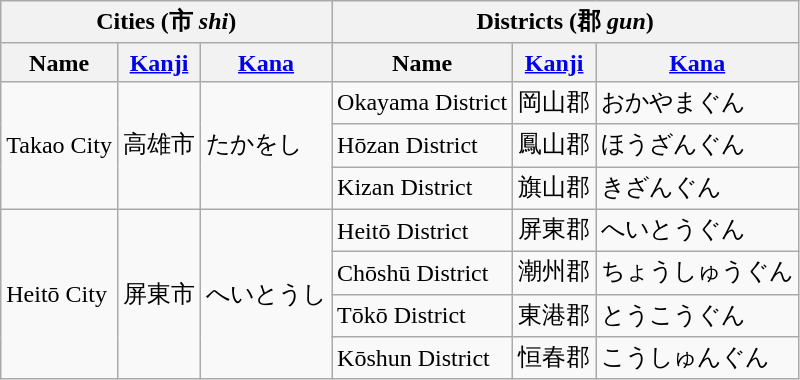<table class=wikitable>
<tr>
<th colspan=3>Cities (市 <em>shi</em>)</th>
<th colspan=3>Districts (郡 <em>gun</em>)</th>
</tr>
<tr>
<th>Name</th>
<th><a href='#'>Kanji</a></th>
<th><a href='#'>Kana</a></th>
<th>Name</th>
<th><a href='#'>Kanji</a></th>
<th><a href='#'>Kana</a></th>
</tr>
<tr>
<td rowspan=3>Takao City</td>
<td rowspan=3>高雄市</td>
<td rowspan=3>たかをし</td>
<td>Okayama District</td>
<td>岡山郡</td>
<td>おかやまぐん</td>
</tr>
<tr>
<td>Hōzan District</td>
<td>鳳山郡</td>
<td>ほうざんぐん</td>
</tr>
<tr>
<td>Kizan District</td>
<td>旗山郡</td>
<td>きざんぐん</td>
</tr>
<tr>
<td rowspan=4>Heitō City</td>
<td rowspan=4>屏東市</td>
<td rowspan=4>へいとうし</td>
<td>Heitō District</td>
<td>屏東郡</td>
<td>へいとうぐん</td>
</tr>
<tr>
<td>Chōshū District</td>
<td>潮州郡</td>
<td>ちょうしゅうぐん</td>
</tr>
<tr>
<td>Tōkō District</td>
<td>東港郡</td>
<td>とうこうぐん</td>
</tr>
<tr>
<td>Kōshun District</td>
<td>恒春郡</td>
<td>こうしゅんぐん</td>
</tr>
</table>
